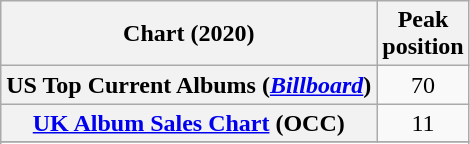<table class="wikitable sortable plainrowheaders" style="text-align:center">
<tr>
<th scope="col">Chart (2020)</th>
<th scope="col">Peak<br>position</th>
</tr>
<tr>
<th scope="row">US Top Current Albums (<em><a href='#'>Billboard</a></em>)</th>
<td>70</td>
</tr>
<tr>
<th scope="row"><a href='#'>UK Album Sales Chart</a> (OCC)</th>
<td align="center">11</td>
</tr>
<tr>
</tr>
<tr>
</tr>
<tr>
</tr>
<tr>
</tr>
<tr>
</tr>
<tr>
</tr>
<tr>
</tr>
<tr>
</tr>
</table>
